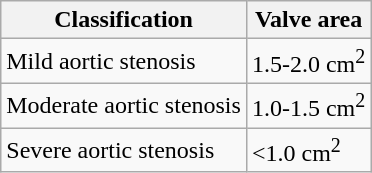<table class="wikitable">
<tr>
<th>Classification</th>
<th>Valve area</th>
</tr>
<tr>
<td>Mild aortic stenosis</td>
<td>1.5-2.0 cm<sup>2</sup></td>
</tr>
<tr>
<td>Moderate aortic stenosis</td>
<td>1.0-1.5 cm<sup>2</sup></td>
</tr>
<tr>
<td>Severe aortic stenosis</td>
<td><1.0 cm<sup>2</sup></td>
</tr>
</table>
